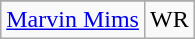<table class="wikitable sortable">
<tr text-align:center;>
</tr>
<tr>
<td><a href='#'>Marvin Mims</a></td>
<td>WR</td>
</tr>
</table>
